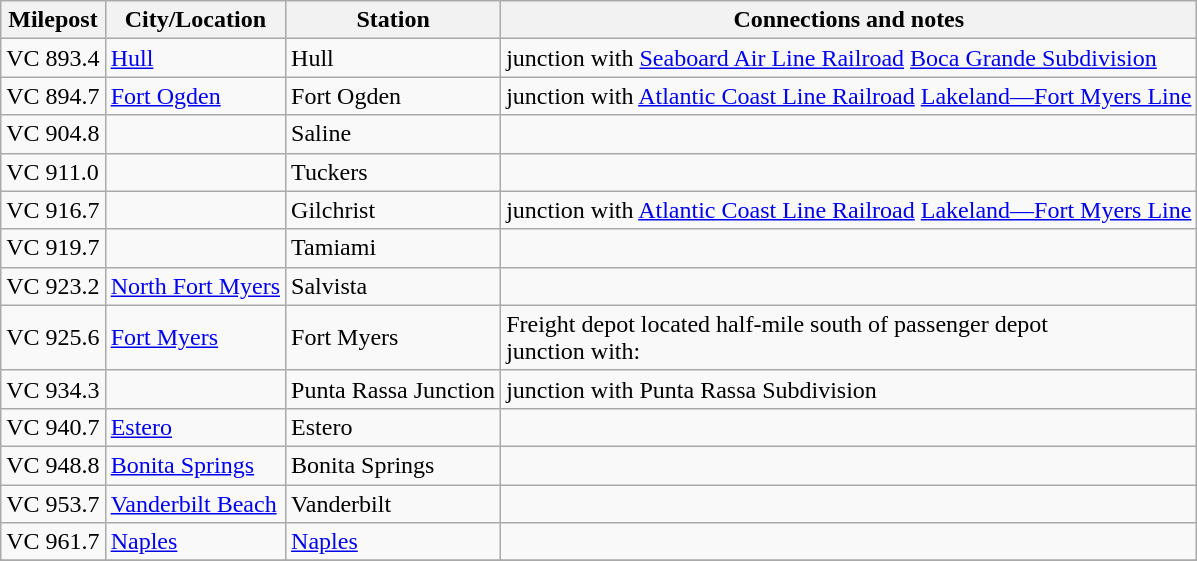<table class="wikitable">
<tr>
<th>Milepost</th>
<th>City/Location</th>
<th>Station</th>
<th>Connections and notes</th>
</tr>
<tr>
<td>VC 893.4</td>
<td><a href='#'>Hull</a></td>
<td>Hull</td>
<td>junction with <a href='#'>Seaboard Air Line Railroad</a> <a href='#'>Boca Grande Subdivision</a></td>
</tr>
<tr>
<td>VC 894.7</td>
<td><a href='#'>Fort Ogden</a></td>
<td>Fort Ogden</td>
<td>junction with <a href='#'>Atlantic Coast Line Railroad</a> <a href='#'>Lakeland—Fort Myers Line</a></td>
</tr>
<tr>
<td>VC 904.8</td>
<td></td>
<td>Saline</td>
<td></td>
</tr>
<tr>
<td>VC 911.0</td>
<td></td>
<td>Tuckers</td>
<td></td>
</tr>
<tr>
<td>VC 916.7</td>
<td></td>
<td>Gilchrist</td>
<td>junction with <a href='#'>Atlantic Coast Line Railroad</a> <a href='#'>Lakeland—Fort Myers Line</a></td>
</tr>
<tr>
<td>VC 919.7</td>
<td></td>
<td>Tamiami</td>
<td></td>
</tr>
<tr>
<td>VC 923.2</td>
<td><a href='#'>North Fort Myers</a></td>
<td>Salvista</td>
<td></td>
</tr>
<tr>
<td>VC 925.6</td>
<td><a href='#'>Fort Myers</a></td>
<td>Fort Myers</td>
<td>Freight depot located half-mile south of passenger depot<br>junction with:<br></td>
</tr>
<tr>
<td>VC 934.3</td>
<td></td>
<td>Punta Rassa Junction</td>
<td>junction with Punta Rassa Subdivision</td>
</tr>
<tr>
<td>VC 940.7</td>
<td><a href='#'>Estero</a></td>
<td>Estero</td>
<td></td>
</tr>
<tr>
<td>VC 948.8</td>
<td><a href='#'>Bonita Springs</a></td>
<td>Bonita Springs</td>
<td></td>
</tr>
<tr>
<td>VC 953.7</td>
<td><a href='#'>Vanderbilt Beach</a></td>
<td>Vanderbilt</td>
<td></td>
</tr>
<tr>
<td>VC 961.7</td>
<td><a href='#'>Naples</a></td>
<td><a href='#'>Naples</a></td>
<td></td>
</tr>
<tr>
</tr>
</table>
